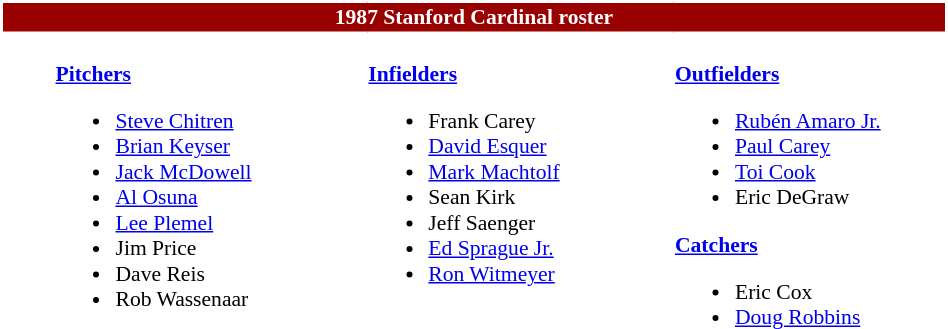<table class="toccolours" width=50% style="border-collapse:collapse; font-size:90%;">
<tr>
<th colspan="15" style="background:#990000;color:white; border: 2px solid #FFFFFF; text-align: center;">1987 Stanford Cardinal roster</th>
</tr>
<tr>
<td width="33"> </td>
<td valign="top"><br><strong><a href='#'>Pitchers</a></strong><ul><li><a href='#'>Steve Chitren</a></li><li><a href='#'>Brian Keyser</a></li><li><a href='#'>Jack McDowell</a></li><li><a href='#'>Al Osuna</a></li><li><a href='#'>Lee Plemel</a></li><li>Jim Price</li><li>Dave Reis</li><li>Rob Wassenaar</li></ul></td>
<td width="33"> </td>
<td valign="top"><br><strong><a href='#'>Infielders</a></strong><ul><li>Frank Carey</li><li><a href='#'>David Esquer</a></li><li><a href='#'>Mark Machtolf</a></li><li>Sean Kirk</li><li>Jeff Saenger</li><li><a href='#'>Ed Sprague Jr.</a></li><li><a href='#'>Ron Witmeyer</a></li></ul></td>
<td width="33"> </td>
<td valign="top"><br><strong><a href='#'>Outfielders</a></strong><ul><li><a href='#'>Rubén Amaro Jr.</a></li><li><a href='#'>Paul Carey</a></li><li><a href='#'>Toi Cook</a></li><li>Eric DeGraw</li></ul><strong><a href='#'>Catchers</a></strong><ul><li>Eric Cox</li><li><a href='#'>Doug Robbins</a></li></ul></td>
</tr>
</table>
